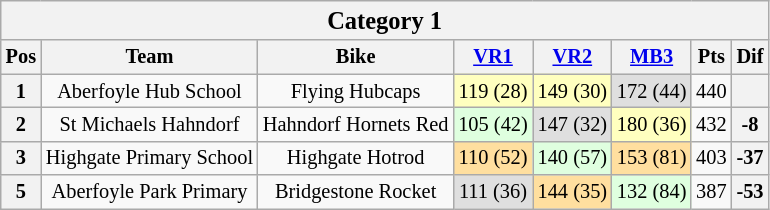<table class="wikitable collapsible collapsed" style="font-size: 85%; text-align:center">
<tr>
<th colspan="8" width="500"><big>Category 1</big></th>
</tr>
<tr>
<th valign="middle">Pos</th>
<th valign="middle">Team</th>
<th valign="middle">Bike</th>
<th><a href='#'>VR1</a><br></th>
<th><a href='#'>VR2</a><br></th>
<th><a href='#'>MB3</a><br></th>
<th valign="middle">Pts</th>
<th valign="middle">Dif</th>
</tr>
<tr>
<th>1</th>
<td> Aberfoyle Hub School</td>
<td>Flying Hubcaps</td>
<td bgcolor="#FFFFBF">119 (28)</td>
<td bgcolor="#FFFFBF">149 (30)</td>
<td bgcolor="#dfdfdf">172 (44)</td>
<td>440</td>
<th></th>
</tr>
<tr>
<th>2</th>
<td> St Michaels Hahndorf</td>
<td>Hahndorf Hornets Red</td>
<td bgcolor="#dfffdf">105 (42)</td>
<td bgcolor="#dfdfdf">147 (32)</td>
<td bgcolor="#FFFFBF">180 (36)</td>
<td>432</td>
<th>-8</th>
</tr>
<tr>
<th>3</th>
<td> Highgate Primary School</td>
<td>Highgate Hotrod</td>
<td bgcolor="#ffdf9f">110 (52)</td>
<td bgcolor="#dfffdf">140 (57)</td>
<td bgcolor="#ffdf9f">153 (81)</td>
<td>403</td>
<th>-37</th>
</tr>
<tr>
<th>5</th>
<td> Aberfoyle Park Primary</td>
<td>Bridgestone Rocket</td>
<td bgcolor="#dfdfdf">111 (36)</td>
<td bgcolor="#ffdf9f">144 (35)</td>
<td bgcolor="#dfffdf">132 (84)</td>
<td>387</td>
<th>-53</th>
</tr>
</table>
